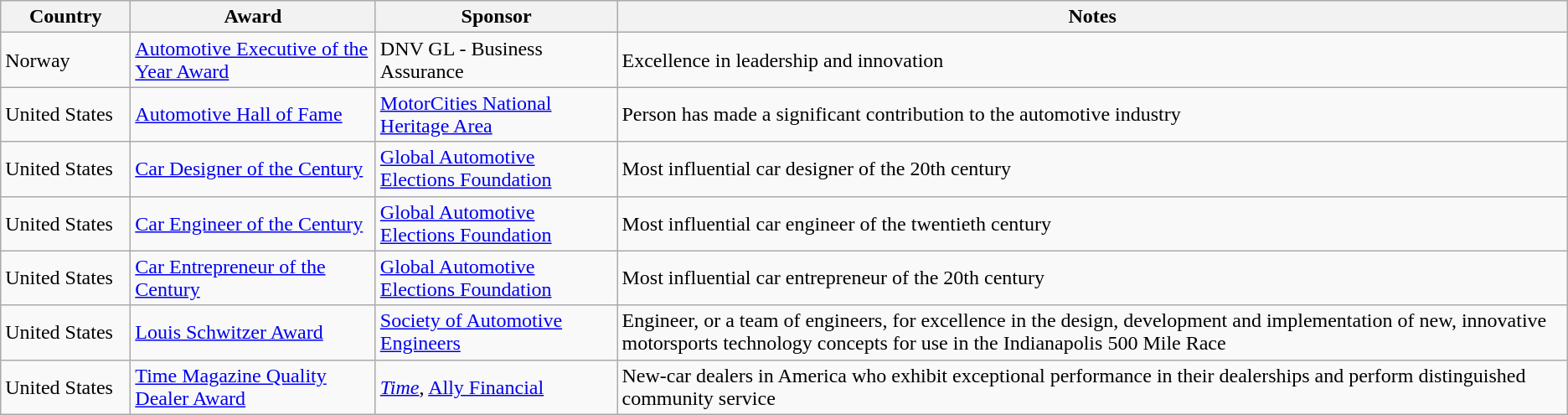<table class="wikitable sortable">
<tr>
<th style="width:6em;">Country</th>
<th>Award</th>
<th>Sponsor</th>
<th>Notes</th>
</tr>
<tr>
<td>Norway</td>
<td><a href='#'>Automotive Executive of the Year Award</a></td>
<td>DNV GL - Business Assurance</td>
<td>Excellence in leadership and innovation</td>
</tr>
<tr>
<td>United States</td>
<td><a href='#'>Automotive Hall of Fame</a></td>
<td><a href='#'>MotorCities National Heritage Area</a></td>
<td>Person has made a significant contribution to the automotive industry</td>
</tr>
<tr>
<td>United States</td>
<td><a href='#'>Car Designer of the Century</a></td>
<td><a href='#'>Global Automotive Elections Foundation</a></td>
<td>Most influential car designer of the 20th century</td>
</tr>
<tr>
<td>United States</td>
<td><a href='#'>Car Engineer of the Century</a></td>
<td><a href='#'>Global Automotive Elections Foundation</a></td>
<td>Most influential car engineer of the twentieth century</td>
</tr>
<tr>
<td>United States</td>
<td><a href='#'>Car Entrepreneur of the Century</a></td>
<td><a href='#'>Global Automotive Elections Foundation</a></td>
<td>Most influential car entrepreneur of the 20th century</td>
</tr>
<tr>
<td>United States</td>
<td><a href='#'>Louis Schwitzer Award</a></td>
<td><a href='#'>Society of Automotive Engineers</a></td>
<td>Engineer, or a team of engineers, for excellence in the design, development and implementation of new, innovative motorsports technology concepts for use in the Indianapolis 500 Mile Race</td>
</tr>
<tr>
<td>United States</td>
<td><a href='#'>Time Magazine Quality Dealer Award</a></td>
<td><em><a href='#'>Time</a></em>, <a href='#'>Ally Financial</a></td>
<td>New-car dealers in America who exhibit exceptional performance in their dealerships and perform distinguished community service</td>
</tr>
</table>
